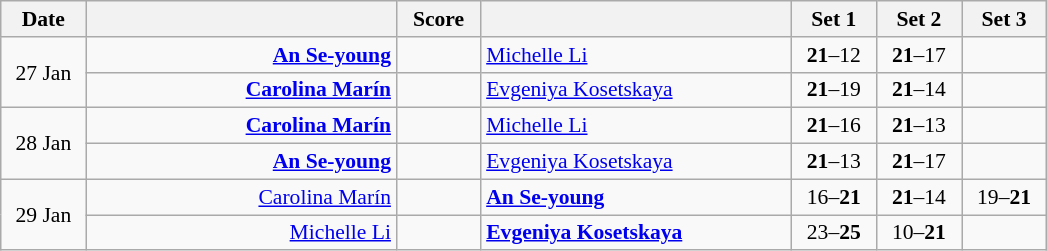<table class="wikitable" style="font-size:90%; text-align:center">
<tr>
<th width="50">Date</th>
<th width="200"></th>
<th width="50">Score</th>
<th width="200"></th>
<th width="50">Set 1</th>
<th width="50">Set 2</th>
<th width="50">Set 3</th>
</tr>
<tr>
<td rowspan="2">27 Jan</td>
<td align="right"><strong><a href='#'>An Se-young</a> </strong></td>
<td></td>
<td align="left"> <a href='#'>Michelle Li</a></td>
<td><strong>21</strong>–12</td>
<td><strong>21</strong>–17</td>
<td></td>
</tr>
<tr>
<td align="right"><strong><a href='#'>Carolina Marín</a> </strong></td>
<td></td>
<td align="left"> <a href='#'>Evgeniya Kosetskaya</a></td>
<td><strong>21</strong>–19</td>
<td><strong>21</strong>–14</td>
<td></td>
</tr>
<tr>
<td rowspan="2">28 Jan</td>
<td align="right"><strong><a href='#'>Carolina Marín</a> </strong></td>
<td></td>
<td align="left"> <a href='#'>Michelle Li</a></td>
<td><strong>21</strong>–16</td>
<td><strong>21</strong>–13</td>
<td></td>
</tr>
<tr>
<td align="right"><strong><a href='#'>An Se-young</a> </strong></td>
<td></td>
<td align="left"> <a href='#'>Evgeniya Kosetskaya</a></td>
<td><strong>21</strong>–13</td>
<td><strong>21</strong>–17</td>
<td></td>
</tr>
<tr>
<td rowspan="2">29 Jan</td>
<td align="right"><a href='#'>Carolina Marín</a> </td>
<td></td>
<td align="left"><strong> <a href='#'>An Se-young</a></strong></td>
<td>16–<strong>21</strong></td>
<td><strong>21</strong>–14</td>
<td>19–<strong>21</strong></td>
</tr>
<tr>
<td align="right"><a href='#'>Michelle Li</a> </td>
<td></td>
<td align="left"><strong> <a href='#'>Evgeniya Kosetskaya</a></strong></td>
<td>23–<strong>25</strong></td>
<td>10–<strong>21</strong></td>
<td></td>
</tr>
</table>
